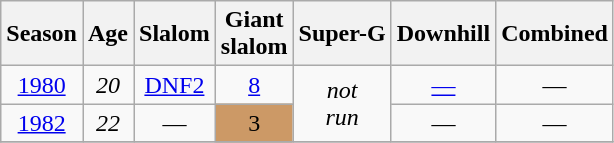<table class=wikitable style="text-align:center">
<tr>
<th>Season</th>
<th>Age</th>
<th>Slalom</th>
<th>Giant<br>slalom</th>
<th>Super-G</th>
<th>Downhill</th>
<th>Combined</th>
</tr>
<tr>
<td><a href='#'>1980</a></td>
<td><em>20</em></td>
<td><a href='#'>DNF2</a></td>
<td><a href='#'>8</a></td>
<td rowspan="2"><em>not<br>run</em></td>
<td><a href='#'>—</a></td>
<td>—</td>
</tr>
<tr>
<td><a href='#'>1982</a></td>
<td><em>22</em></td>
<td>—</td>
<td style="background:#c96;">3</td>
<td>—</td>
<td>—</td>
</tr>
<tr>
</tr>
</table>
